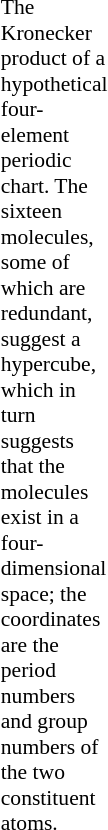<table align=right style="margin-left:1em">
<tr>
<td></td>
</tr>
<tr>
<td width=60em style="font-size:90%">The Kronecker product of a hypothetical four-element periodic chart. The sixteen molecules, some of which are redundant, suggest a hypercube, which in turn suggests that the molecules exist in a four-dimensional space; the coordinates are the period numbers and group numbers of the two constituent atoms.</td>
</tr>
</table>
